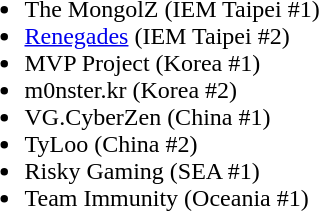<table cellspacing="30">
<tr>
<td valign="top" width="550px"><br><ul><li>The MongolZ (IEM Taipei #1)</li><li><a href='#'>Renegades</a> (IEM Taipei #2)</li><li>MVP Project (Korea #1)</li><li>m0nster.kr (Korea #2)</li><li>VG.CyberZen (China #1)</li><li>TyLoo (China #2)</li><li>Risky Gaming (SEA #1)</li><li>Team Immunity (Oceania #1)</li></ul></td>
</tr>
<tr>
</tr>
</table>
